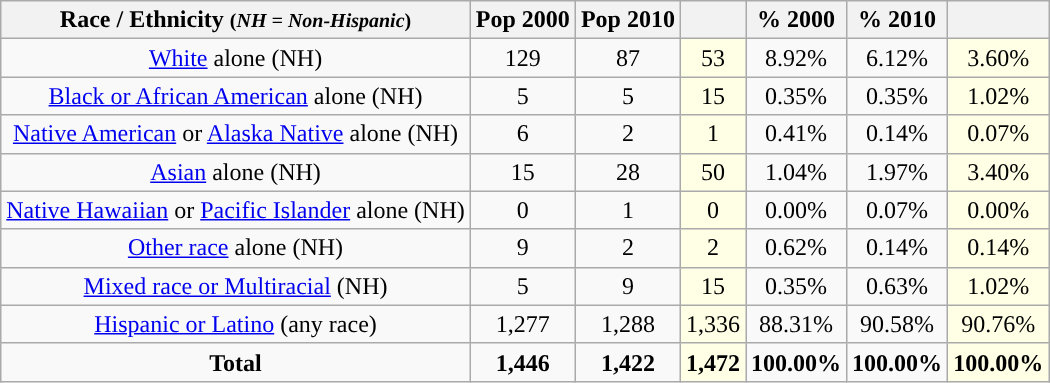<table class="wikitable" style="text-align:center;">
<tr>
<th>Race / Ethnicity <small>(<em>NH = Non-Hispanic</em>)</small></th>
<th>Pop 2000</th>
<th>Pop 2010</th>
<th></th>
<th>% 2000</th>
<th>% 2010</th>
<th></th>
</tr>
<tr>
<td><a href='#'>White</a> alone (NH)</td>
<td>129</td>
<td>87</td>
<td style='background: #ffffe6;'>53</td>
<td>8.92%</td>
<td>6.12%</td>
<td style='background: #ffffe6;'>3.60%</td>
</tr>
<tr>
<td><a href='#'>Black or African American</a> alone (NH)</td>
<td>5</td>
<td>5</td>
<td style='background: #ffffe6;'>15</td>
<td>0.35%</td>
<td>0.35%</td>
<td style='background: #ffffe6;'>1.02%</td>
</tr>
<tr>
<td><a href='#'>Native American</a> or <a href='#'>Alaska Native</a> alone (NH)</td>
<td>6</td>
<td>2</td>
<td style='background: #ffffe6;'>1</td>
<td>0.41%</td>
<td>0.14%</td>
<td style='background: #ffffe6;'>0.07%</td>
</tr>
<tr>
<td><a href='#'>Asian</a> alone (NH)</td>
<td>15</td>
<td>28</td>
<td style='background: #ffffe6;'>50</td>
<td>1.04%</td>
<td>1.97%</td>
<td style='background: #ffffe6;'>3.40%</td>
</tr>
<tr>
<td><a href='#'>Native Hawaiian</a> or <a href='#'>Pacific Islander</a> alone (NH)</td>
<td>0</td>
<td>1</td>
<td style='background: #ffffe6;'>0</td>
<td>0.00%</td>
<td>0.07%</td>
<td style='background: #ffffe6;'>0.00%</td>
</tr>
<tr>
<td><a href='#'>Other race</a> alone (NH)</td>
<td>9</td>
<td>2</td>
<td style='background: #ffffe6;'>2</td>
<td>0.62%</td>
<td>0.14%</td>
<td style='background: #ffffe6;'>0.14%</td>
</tr>
<tr>
<td><a href='#'>Mixed race or Multiracial</a> (NH)</td>
<td>5</td>
<td>9</td>
<td style='background: #ffffe6;'>15</td>
<td>0.35%</td>
<td>0.63%</td>
<td style='background: #ffffe6;'>1.02%</td>
</tr>
<tr>
<td><a href='#'>Hispanic or Latino</a> (any race)</td>
<td>1,277</td>
<td>1,288</td>
<td style='background: #ffffe6;'>1,336</td>
<td>88.31%</td>
<td>90.58%</td>
<td style='background: #ffffe6;'>90.76%</td>
</tr>
<tr>
<td><strong>Total</strong></td>
<td><strong>1,446</strong></td>
<td><strong>1,422</strong></td>
<td style='background: #ffffe6;'><strong>1,472</strong></td>
<td><strong>100.00%</strong></td>
<td><strong>100.00%</strong></td>
<td style='background: #ffffe6;'><strong>100.00%</strong></td>
</tr>
</table>
